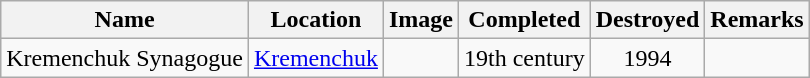<table class="wikitable sortable">
<tr>
<th>Name</th>
<th>Location</th>
<th class="unsortable">Image</th>
<th>Completed</th>
<th>Destroyed</th>
<th class="unsortable">Remarks</th>
</tr>
<tr>
<td>Kremenchuk Synagogue</td>
<td><a href='#'>Kremenchuk</a></td>
<td></td>
<td align=center>19th century</td>
<td align=center>1994</td>
<td></td>
</tr>
</table>
